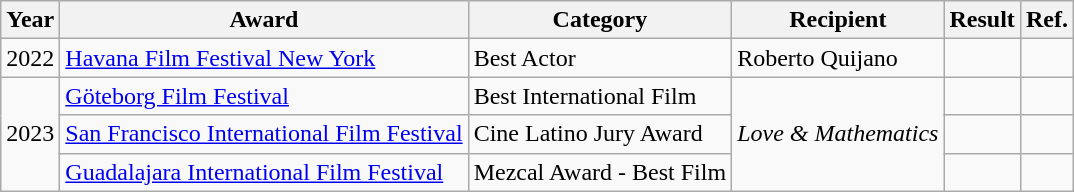<table class="wikitable">
<tr>
<th>Year</th>
<th>Award</th>
<th>Category</th>
<th>Recipient</th>
<th>Result</th>
<th>Ref.</th>
</tr>
<tr>
<td>2022</td>
<td><a href='#'>Havana Film Festival New York</a></td>
<td>Best Actor</td>
<td>Roberto Quijano</td>
<td></td>
<td></td>
</tr>
<tr>
<td rowspan="3">2023</td>
<td><a href='#'>Göteborg Film Festival</a></td>
<td>Best International Film</td>
<td rowspan="3"><em>Love & Mathematics</em></td>
<td></td>
<td></td>
</tr>
<tr>
<td><a href='#'>San Francisco International Film Festival</a></td>
<td>Cine Latino Jury Award</td>
<td></td>
<td></td>
</tr>
<tr>
<td><a href='#'>Guadalajara International Film Festival</a></td>
<td>Mezcal Award - Best Film</td>
<td></td>
<td></td>
</tr>
</table>
